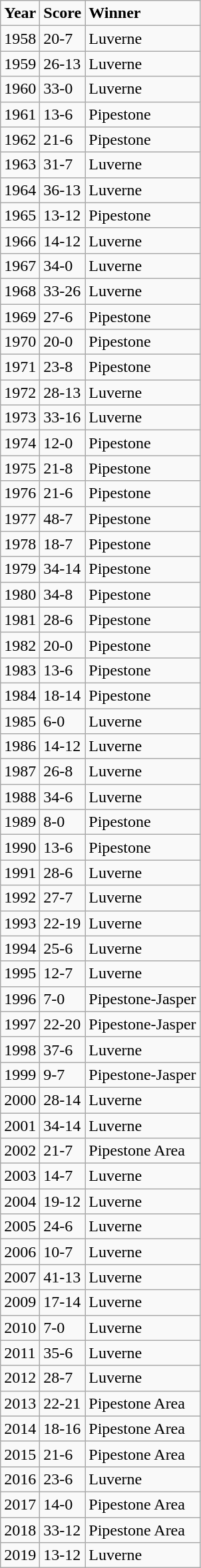<table class="wikitable sortable mw-collapsible mw-collapsed">
<tr>
<td><strong>Year</strong></td>
<td><strong>Score</strong></td>
<td><strong>Winner</strong></td>
</tr>
<tr>
<td>1958</td>
<td>20-7</td>
<td>Luverne</td>
</tr>
<tr>
<td>1959</td>
<td>26-13</td>
<td>Luverne</td>
</tr>
<tr>
<td>1960</td>
<td>33-0</td>
<td>Luverne</td>
</tr>
<tr>
<td>1961</td>
<td>13-6</td>
<td>Pipestone</td>
</tr>
<tr>
<td>1962</td>
<td>21-6</td>
<td>Pipestone</td>
</tr>
<tr>
<td>1963</td>
<td>31-7</td>
<td>Luverne</td>
</tr>
<tr>
<td>1964</td>
<td>36-13</td>
<td>Luverne</td>
</tr>
<tr>
<td>1965</td>
<td>13-12</td>
<td>Pipestone</td>
</tr>
<tr>
<td>1966</td>
<td>14-12</td>
<td>Luverne</td>
</tr>
<tr>
<td>1967</td>
<td>34-0</td>
<td>Luverne</td>
</tr>
<tr>
<td>1968</td>
<td>33-26</td>
<td>Luverne</td>
</tr>
<tr>
<td>1969</td>
<td>27-6</td>
<td>Pipestone</td>
</tr>
<tr>
<td>1970</td>
<td>20-0</td>
<td>Pipestone</td>
</tr>
<tr>
<td>1971</td>
<td>23-8</td>
<td>Pipestone</td>
</tr>
<tr>
<td>1972</td>
<td>28-13</td>
<td>Luverne</td>
</tr>
<tr>
<td>1973</td>
<td>33-16</td>
<td>Luverne</td>
</tr>
<tr>
<td>1974</td>
<td>12-0</td>
<td>Pipestone</td>
</tr>
<tr>
<td>1975</td>
<td>21-8</td>
<td>Pipestone</td>
</tr>
<tr>
<td>1976</td>
<td>21-6</td>
<td>Pipestone</td>
</tr>
<tr>
<td>1977</td>
<td>48-7</td>
<td>Pipestone</td>
</tr>
<tr>
<td>1978</td>
<td>18-7</td>
<td>Pipestone</td>
</tr>
<tr>
<td>1979</td>
<td>34-14</td>
<td>Pipestone</td>
</tr>
<tr>
<td>1980</td>
<td>34-8</td>
<td>Pipestone</td>
</tr>
<tr>
<td>1981</td>
<td>28-6</td>
<td>Pipestone</td>
</tr>
<tr>
<td>1982</td>
<td>20-0</td>
<td>Pipestone</td>
</tr>
<tr>
<td>1983</td>
<td>13-6</td>
<td>Pipestone</td>
</tr>
<tr>
<td>1984</td>
<td>18-14</td>
<td>Pipestone</td>
</tr>
<tr>
<td>1985</td>
<td>6-0</td>
<td>Luverne</td>
</tr>
<tr>
<td>1986</td>
<td>14-12</td>
<td>Luverne</td>
</tr>
<tr>
<td>1987</td>
<td>26-8</td>
<td>Luverne</td>
</tr>
<tr>
<td>1988</td>
<td>34-6</td>
<td>Luverne</td>
</tr>
<tr>
<td>1989</td>
<td>8-0</td>
<td>Pipestone</td>
</tr>
<tr>
<td>1990</td>
<td>13-6</td>
<td>Pipestone</td>
</tr>
<tr>
<td>1991</td>
<td>28-6</td>
<td>Luverne</td>
</tr>
<tr>
<td>1992</td>
<td>27-7</td>
<td>Luverne</td>
</tr>
<tr>
<td>1993</td>
<td>22-19</td>
<td>Luverne</td>
</tr>
<tr>
<td>1994</td>
<td>25-6</td>
<td>Luverne</td>
</tr>
<tr>
<td>1995</td>
<td>12-7</td>
<td>Luverne</td>
</tr>
<tr>
<td>1996</td>
<td>7-0</td>
<td>Pipestone-Jasper</td>
</tr>
<tr>
<td>1997</td>
<td>22-20</td>
<td>Pipestone-Jasper</td>
</tr>
<tr>
<td>1998</td>
<td>37-6</td>
<td>Luverne</td>
</tr>
<tr>
<td>1999</td>
<td>9-7</td>
<td>Pipestone-Jasper</td>
</tr>
<tr>
<td>2000</td>
<td>28-14</td>
<td>Luverne</td>
</tr>
<tr>
<td>2001</td>
<td>34-14</td>
<td>Luverne</td>
</tr>
<tr>
<td>2002</td>
<td>21-7</td>
<td>Pipestone Area</td>
</tr>
<tr>
<td>2003</td>
<td>14-7</td>
<td>Luverne</td>
</tr>
<tr>
<td>2004</td>
<td>19-12</td>
<td>Luverne</td>
</tr>
<tr>
<td>2005</td>
<td>24-6</td>
<td>Luverne</td>
</tr>
<tr>
<td>2006</td>
<td>10-7</td>
<td>Luverne</td>
</tr>
<tr>
<td>2007</td>
<td>41-13</td>
<td>Luverne</td>
</tr>
<tr>
<td>2009</td>
<td>17-14</td>
<td>Luverne</td>
</tr>
<tr>
<td>2010</td>
<td>7-0</td>
<td>Luverne</td>
</tr>
<tr>
<td>2011</td>
<td>35-6</td>
<td>Luverne</td>
</tr>
<tr>
<td>2012</td>
<td>28-7</td>
<td>Luverne</td>
</tr>
<tr>
<td>2013</td>
<td>22-21</td>
<td>Pipestone Area</td>
</tr>
<tr>
<td>2014</td>
<td>18-16</td>
<td>Pipestone Area</td>
</tr>
<tr>
<td>2015</td>
<td>21-6</td>
<td>Pipestone Area</td>
</tr>
<tr>
<td>2016</td>
<td>23-6</td>
<td>Luverne</td>
</tr>
<tr>
<td>2017</td>
<td>14-0</td>
<td>Pipestone Area</td>
</tr>
<tr>
<td>2018</td>
<td>33-12</td>
<td>Pipestone Area</td>
</tr>
<tr>
<td>2019</td>
<td>13-12</td>
<td>Luverne</td>
</tr>
</table>
